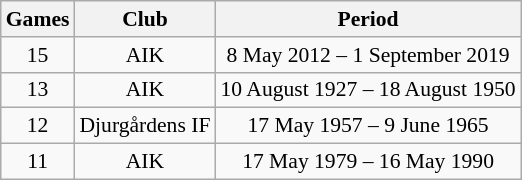<table class="wikitable" style="font-size:90%; text-align: center">
<tr>
<th>Games</th>
<th>Club</th>
<th>Period</th>
</tr>
<tr>
<td>15</td>
<td>AIK</td>
<td>8 May 2012 – 1 September 2019</td>
</tr>
<tr>
<td>13</td>
<td>AIK</td>
<td>10 August 1927 – 18 August 1950</td>
</tr>
<tr>
<td>12</td>
<td>Djurgårdens IF</td>
<td>17 May 1957 – 9 June 1965</td>
</tr>
<tr>
<td>11</td>
<td>AIK</td>
<td>17 May 1979 – 16 May 1990</td>
</tr>
</table>
